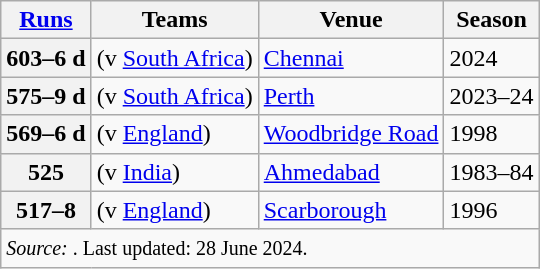<table class="wikitable">
<tr>
<th><a href='#'>Runs</a></th>
<th>Teams</th>
<th>Venue</th>
<th>Season</th>
</tr>
<tr>
<th>603–6 d</th>
<td> (v <a href='#'>South Africa</a>)</td>
<td><a href='#'>Chennai</a></td>
<td>2024</td>
</tr>
<tr>
<th>575–9 d</th>
<td> (v <a href='#'>South Africa</a>)</td>
<td><a href='#'>Perth</a></td>
<td>2023–24</td>
</tr>
<tr>
<th>569–6 d</th>
<td> (v <a href='#'>England</a>)</td>
<td><a href='#'>Woodbridge Road</a></td>
<td>1998</td>
</tr>
<tr>
<th>525</th>
<td> (v <a href='#'>India</a>)</td>
<td><a href='#'>Ahmedabad</a></td>
<td>1983–84</td>
</tr>
<tr>
<th>517–8</th>
<td> (v <a href='#'>England</a>)</td>
<td><a href='#'>Scarborough</a></td>
<td>1996</td>
</tr>
<tr>
<td colspan="4"><small><em>Source: </em>. Last updated: 28 June 2024.</small></td>
</tr>
</table>
